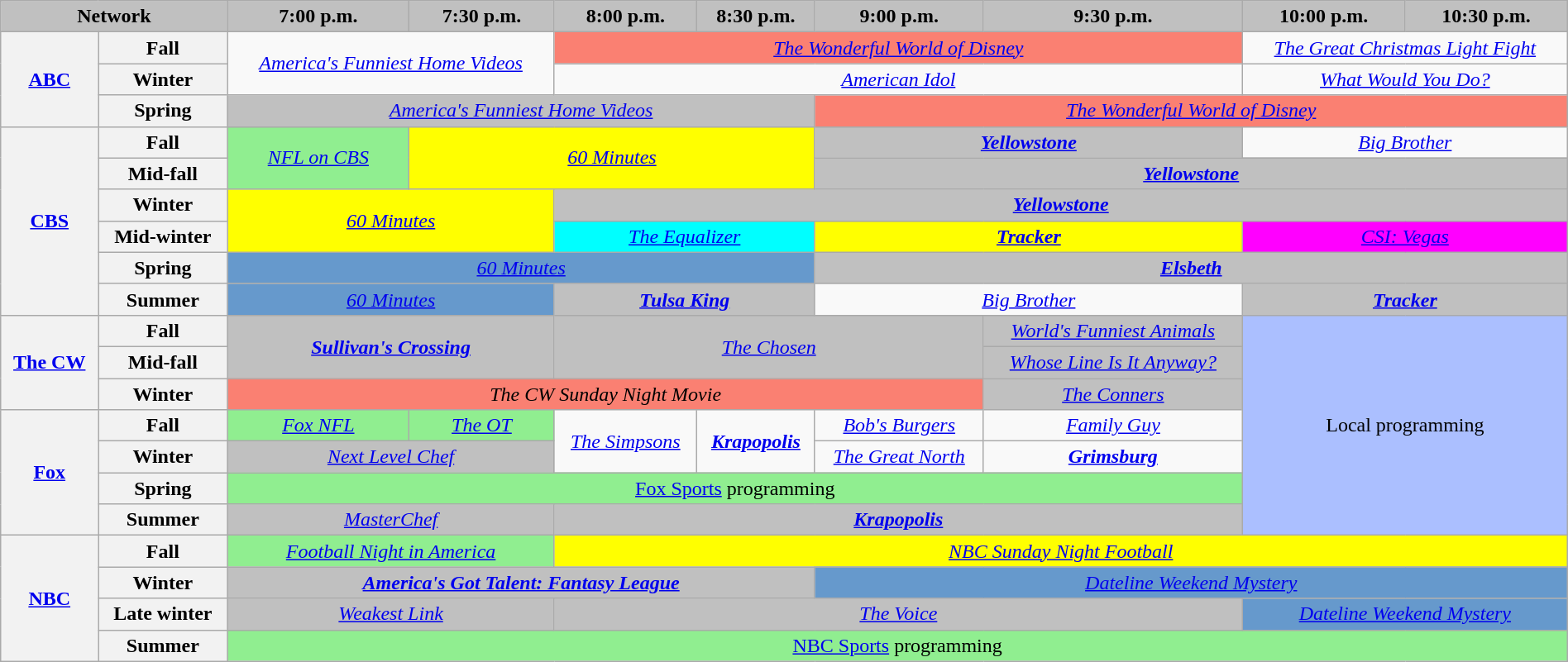<table class="wikitable" style="width:100%;margin-right:0;text-align:center">
<tr>
<th colspan="2" style="background-color:#C0C0C0;text-align:center">Network</th>
<th style="background-color:#C0C0C0;text-align:center">7:00 p.m.</th>
<th style="background-color:#C0C0C0;text-align:center">7:30 p.m.</th>
<th style="background-color:#C0C0C0;text-align:center">8:00 p.m.</th>
<th style="background-color:#C0C0C0;text-align:center">8:30 p.m.</th>
<th style="background-color:#C0C0C0;text-align:center">9:00 p.m.</th>
<th style="background-color:#C0C0C0;text-align:center">9:30 p.m.</th>
<th style="background-color:#C0C0C0;text-align:center">10:00 p.m.</th>
<th style="background-color:#C0C0C0;text-align:center">10:30 p.m.</th>
</tr>
<tr>
<th rowspan="3"><a href='#'>ABC</a></th>
<th>Fall</th>
<td rowspan="2" colspan="2"><em><a href='#'>America's Funniest Home Videos</a></em></td>
<td colspan="4" style="background:#FA8072;"><em><a href='#'>The Wonderful World of Disney</a></em></td>
<td colspan="2"><em><a href='#'>The Great Christmas Light Fight</a></em></td>
</tr>
<tr>
<th>Winter</th>
<td colspan="4"><em><a href='#'>American Idol</a></em></td>
<td colspan="2"><em><a href='#'>What Would You Do?</a></em></td>
</tr>
<tr>
<th>Spring</th>
<td colspan="4" style="background:#C0C0C0;"><em><a href='#'>America's Funniest Home Videos</a></em> </td>
<td colspan="4" style="background:#FA8072;"><em><a href='#'>The Wonderful World of Disney</a></em></td>
</tr>
<tr>
<th rowspan="6"><a href='#'>CBS</a></th>
<th>Fall</th>
<td rowspan="2" style="background:lightgreen;"><em><a href='#'>NFL on CBS</a></em> </td>
<td rowspan="2" colspan="3" style="background:yellow;"><em><a href='#'>60 Minutes</a></em> </td>
<td colspan="2" style="background:#C0C0C0;"><strong><em><a href='#'>Yellowstone</a></em></strong> </td>
<td colspan="2"><em><a href='#'>Big Brother</a></em></td>
</tr>
<tr>
<th>Mid-fall</th>
<td colspan="4" style="background:#C0C0C0;"><strong><em><a href='#'>Yellowstone</a></em></strong> </td>
</tr>
<tr>
<th>Winter</th>
<td rowspan="2" colspan="2" style="background:yellow;"><em><a href='#'>60 Minutes</a></em> </td>
<td colspan="6" style="background:#C0C0C0;"><strong><em><a href='#'>Yellowstone</a></em></strong> </td>
</tr>
<tr>
<th>Mid-winter</th>
<td colspan="2" style="background:cyan;"><em><a href='#'>The Equalizer</a></em> </td>
<td colspan="2" style="background:yellow;"><strong><em><a href='#'>Tracker</a></em></strong> </td>
<td colspan="2" style="background:magenta;"><em><a href='#'>CSI: Vegas</a></em> </td>
</tr>
<tr>
<th>Spring</th>
<td colspan="4" style="background:#6699CC;"><em><a href='#'>60 Minutes</a></em> </td>
<td colspan="4" style="background:#C0C0C0;"><strong><em><a href='#'>Elsbeth</a></em></strong> </td>
</tr>
<tr>
<th>Summer</th>
<td colspan="2" style="background:#6699CC;"><em><a href='#'>60 Minutes</a></em> </td>
<td colspan="2" style="background:#C0C0C0;"><strong><em><a href='#'>Tulsa King</a></em></strong> </td>
<td colspan="2"><em><a href='#'>Big Brother</a></em></td>
<td colspan="2" style="background:#C0C0C0;"><strong><em><a href='#'>Tracker</a></em></strong> </td>
</tr>
<tr>
<th rowspan="3"><a href='#'>The CW</a></th>
<th>Fall</th>
<td rowspan="2" colspan="2" style="background:#C0C0C0;"><strong><em><a href='#'>Sullivan's Crossing</a></em></strong> </td>
<td rowspan="2" colspan="3" style="background:#C0C0C0;"><em><a href='#'>The Chosen</a></em> </td>
<td style="background:#C0C0C0;"><em><a href='#'>World's Funniest Animals</a></em> </td>
<td rowspan="7" colspan="2" style="background:#abbfff;">Local programming</td>
</tr>
<tr>
<th>Mid-fall</th>
<td style="background:#C0C0C0;"><em><a href='#'>Whose Line Is It Anyway?</a></em> </td>
</tr>
<tr>
<th>Winter</th>
<td colspan="5" style="background:#FA8072;"><em>The CW Sunday Night Movie</em></td>
<td style="background:#C0C0C0;"><em><a href='#'>The Conners</a></em> </td>
</tr>
<tr>
<th rowspan="4"><a href='#'>Fox</a></th>
<th>Fall</th>
<td style="background:lightgreen;"><em><a href='#'>Fox NFL</a></em> </td>
<td style="background:lightgreen;"><em><a href='#'>The OT</a></em></td>
<td rowspan="2"><em><a href='#'>The Simpsons</a></em></td>
<td rowspan="2"><strong><em><a href='#'>Krapopolis</a></em></strong></td>
<td><em><a href='#'>Bob's Burgers</a></em></td>
<td><em><a href='#'>Family Guy</a></em></td>
</tr>
<tr>
<th>Winter</th>
<td colspan="2" style="background:#C0C0C0;"><em><a href='#'>Next Level Chef</a></em> </td>
<td><em><a href='#'>The Great North</a></em></td>
<td><strong><em><a href='#'>Grimsburg</a></em></strong></td>
</tr>
<tr>
<th>Spring</th>
<td colspan="6" style="background:lightgreen;"><a href='#'>Fox Sports</a> programming</td>
</tr>
<tr>
<th>Summer</th>
<td colspan="2" style="background:#C0C0C0;"><em><a href='#'>MasterChef</a></em> </td>
<td colspan="4" style="background:#C0C0C0;"><strong><em><a href='#'>Krapopolis</a></em></strong> </td>
</tr>
<tr>
<th rowspan="4"><a href='#'>NBC</a></th>
<th>Fall</th>
<td colspan="2" style="background:lightgreen;"><em><a href='#'>Football Night in America</a></em></td>
<td colspan="6" style="background:yellow;"><em><a href='#'>NBC Sunday Night Football</a></em>  </td>
</tr>
<tr>
<th>Winter</th>
<td colspan="4" style="background:#C0C0C0;"><strong><em><a href='#'>America's Got Talent: Fantasy League</a></em></strong> </td>
<td colspan="4" style="background:#6699CC;"><em><a href='#'>Dateline Weekend Mystery</a></em></td>
</tr>
<tr>
<th>Late winter</th>
<td colspan="2" style="background:#C0C0C0;"><em><a href='#'>Weakest Link</a></em> </td>
<td colspan="4" style="background:#C0C0C0;"><em><a href='#'>The Voice</a></em> </td>
<td colspan="2" style="background:#6699CC;"><em><a href='#'>Dateline Weekend Mystery</a></em></td>
</tr>
<tr>
<th>Summer</th>
<td colspan="8" style="background:lightgreen;"><a href='#'>NBC Sports</a> programming</td>
</tr>
</table>
